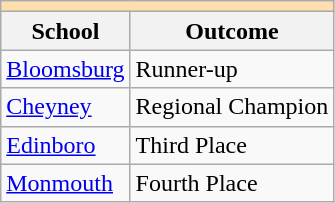<table class="wikitable" style="float:left; margin-right:1em;">
<tr>
<th colspan="3" style="background:#ffdead;"></th>
</tr>
<tr>
<th>School</th>
<th>Outcome</th>
</tr>
<tr>
<td><a href='#'>Bloomsburg</a></td>
<td>Runner-up</td>
</tr>
<tr>
<td><a href='#'>Cheyney</a></td>
<td>Regional Champion</td>
</tr>
<tr>
<td><a href='#'>Edinboro</a></td>
<td>Third Place</td>
</tr>
<tr>
<td><a href='#'>Monmouth</a></td>
<td>Fourth Place</td>
</tr>
</table>
